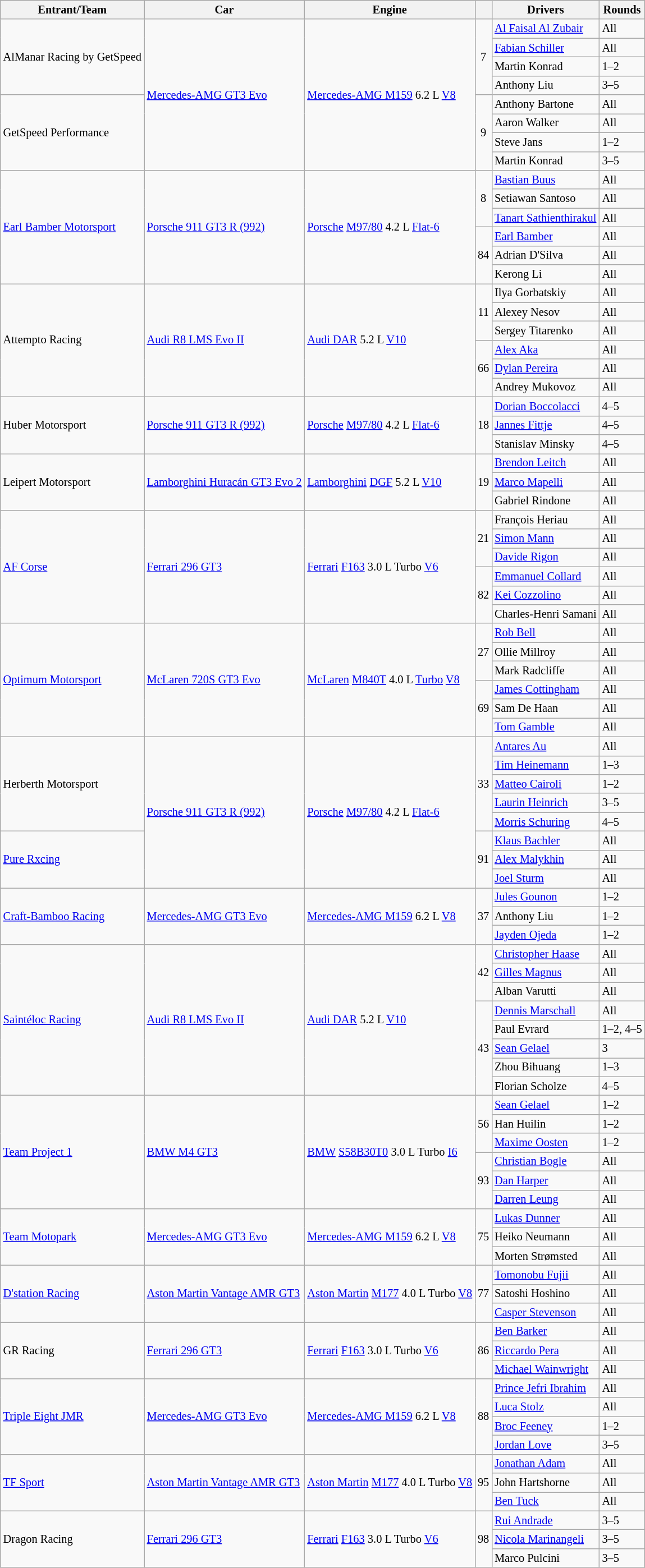<table class="wikitable" style="font-size: 85%">
<tr>
<th>Entrant/Team</th>
<th>Car</th>
<th>Engine</th>
<th></th>
<th>Drivers</th>
<th>Rounds</th>
</tr>
<tr>
<td rowspan="4"> AlManar Racing by GetSpeed</td>
<td rowspan="8"><a href='#'>Mercedes-AMG GT3 Evo</a></td>
<td rowspan="8"><a href='#'>Mercedes-AMG M159</a> 6.2 L <a href='#'>V8</a></td>
<td rowspan="4" align="center">7</td>
<td> <a href='#'>Al Faisal Al Zubair</a></td>
<td>All</td>
</tr>
<tr>
<td> <a href='#'>Fabian Schiller</a></td>
<td>All</td>
</tr>
<tr>
<td> Martin Konrad</td>
<td>1–2</td>
</tr>
<tr>
<td> Anthony Liu</td>
<td>3–5</td>
</tr>
<tr>
<td rowspan="4"> GetSpeed Performance</td>
<td rowspan="4" align="center">9</td>
<td> Anthony Bartone</td>
<td>All</td>
</tr>
<tr>
<td> Aaron Walker</td>
<td>All</td>
</tr>
<tr>
<td> Steve Jans</td>
<td>1–2</td>
</tr>
<tr>
<td> Martin Konrad</td>
<td>3–5</td>
</tr>
<tr>
<td rowspan="6"> <a href='#'>Earl Bamber Motorsport</a></td>
<td rowspan="6"><a href='#'>Porsche 911 GT3 R (992)</a></td>
<td rowspan="6"><a href='#'>Porsche</a> <a href='#'>M97/80</a> 4.2 L <a href='#'>Flat-6</a></td>
<td rowspan="3" align="center">8</td>
<td> <a href='#'>Bastian Buus</a></td>
<td>All</td>
</tr>
<tr>
<td> Setiawan Santoso</td>
<td>All</td>
</tr>
<tr>
<td> <a href='#'>Tanart Sathienthirakul</a></td>
<td>All</td>
</tr>
<tr>
<td rowspan="3" align="center">84</td>
<td> <a href='#'>Earl Bamber</a></td>
<td>All</td>
</tr>
<tr>
<td> Adrian D'Silva</td>
<td>All</td>
</tr>
<tr>
<td> Kerong Li</td>
<td>All</td>
</tr>
<tr>
<td rowspan="6"> Attempto Racing</td>
<td rowspan="6"><a href='#'>Audi R8 LMS Evo II</a></td>
<td rowspan="6"><a href='#'>Audi DAR</a> 5.2 L <a href='#'>V10</a></td>
<td rowspan="3" align="center">11</td>
<td> Ilya Gorbatskiy</td>
<td>All</td>
</tr>
<tr>
<td> Alexey Nesov</td>
<td>All</td>
</tr>
<tr>
<td> Sergey Titarenko</td>
<td>All</td>
</tr>
<tr>
<td rowspan="3" align="center">66</td>
<td> <a href='#'>Alex Aka</a></td>
<td>All</td>
</tr>
<tr>
<td> <a href='#'>Dylan Pereira</a></td>
<td>All</td>
</tr>
<tr>
<td> Andrey Mukovoz</td>
<td>All</td>
</tr>
<tr>
<td rowspan="3"> Huber Motorsport</td>
<td rowspan="3"><a href='#'>Porsche 911 GT3 R (992)</a></td>
<td rowspan="3"><a href='#'>Porsche</a> <a href='#'>M97/80</a> 4.2 L <a href='#'>Flat-6</a></td>
<td rowspan="3" align="center">18</td>
<td> <a href='#'>Dorian Boccolacci</a></td>
<td>4–5</td>
</tr>
<tr>
<td> <a href='#'>Jannes Fittje</a></td>
<td>4–5</td>
</tr>
<tr>
<td> Stanislav Minsky</td>
<td>4–5</td>
</tr>
<tr>
<td rowspan="3"> Leipert Motorsport</td>
<td rowspan="3"><a href='#'>Lamborghini Huracán GT3 Evo 2</a></td>
<td rowspan="3"><a href='#'>Lamborghini</a> <a href='#'>DGF</a> 5.2 L <a href='#'>V10</a></td>
<td rowspan="3" align="center">19</td>
<td> <a href='#'>Brendon Leitch</a></td>
<td>All</td>
</tr>
<tr>
<td> <a href='#'>Marco Mapelli</a></td>
<td>All</td>
</tr>
<tr>
<td> Gabriel Rindone</td>
<td>All</td>
</tr>
<tr>
<td rowspan="6"> <a href='#'>AF Corse</a></td>
<td rowspan="6"><a href='#'>Ferrari 296 GT3</a></td>
<td rowspan="6"><a href='#'>Ferrari</a> <a href='#'>F163</a> 3.0 L Turbo <a href='#'>V6</a></td>
<td rowspan="3" align="center">21</td>
<td> François Heriau</td>
<td>All</td>
</tr>
<tr>
<td> <a href='#'>Simon Mann</a></td>
<td>All</td>
</tr>
<tr>
<td> <a href='#'>Davide Rigon</a></td>
<td>All</td>
</tr>
<tr>
<td rowspan="3" align="center">82</td>
<td> <a href='#'>Emmanuel Collard</a></td>
<td>All</td>
</tr>
<tr>
<td> <a href='#'>Kei Cozzolino</a></td>
<td>All</td>
</tr>
<tr>
<td> Charles-Henri Samani</td>
<td>All</td>
</tr>
<tr>
<td rowspan="6"> <a href='#'>Optimum Motorsport</a></td>
<td rowspan="6"><a href='#'>McLaren 720S GT3 Evo</a></td>
<td rowspan="6"><a href='#'>McLaren</a> <a href='#'>M840T</a> 4.0 L <a href='#'>Turbo</a> <a href='#'>V8</a></td>
<td rowspan="3" align="center">27</td>
<td> <a href='#'>Rob Bell</a></td>
<td>All</td>
</tr>
<tr>
<td> Ollie Millroy</td>
<td>All</td>
</tr>
<tr>
<td> Mark Radcliffe</td>
<td>All</td>
</tr>
<tr>
<td rowspan="3" align="center">69</td>
<td> <a href='#'>James Cottingham</a></td>
<td>All</td>
</tr>
<tr>
<td> Sam De Haan</td>
<td>All</td>
</tr>
<tr>
<td> <a href='#'>Tom Gamble</a></td>
<td>All</td>
</tr>
<tr>
<td rowspan="5"> Herberth Motorsport</td>
<td rowspan="8"><a href='#'>Porsche 911 GT3 R (992)</a></td>
<td rowspan="8"><a href='#'>Porsche</a> <a href='#'>M97/80</a> 4.2 L <a href='#'>Flat-6</a></td>
<td rowspan="5" align="center">33</td>
<td> <a href='#'>Antares Au</a></td>
<td>All</td>
</tr>
<tr>
<td> <a href='#'>Tim Heinemann</a></td>
<td>1–3</td>
</tr>
<tr>
<td> <a href='#'>Matteo Cairoli</a></td>
<td>1–2</td>
</tr>
<tr>
<td> <a href='#'>Laurin Heinrich</a></td>
<td>3–5</td>
</tr>
<tr>
<td> <a href='#'>Morris Schuring</a></td>
<td>4–5</td>
</tr>
<tr>
<td rowspan="3"> <a href='#'>Pure Rxcing</a></td>
<td rowspan="3" align="center">91</td>
<td> <a href='#'>Klaus Bachler</a></td>
<td>All</td>
</tr>
<tr>
<td> <a href='#'>Alex Malykhin</a></td>
<td>All</td>
</tr>
<tr>
<td> <a href='#'>Joel Sturm</a></td>
<td>All</td>
</tr>
<tr>
<td rowspan="3"> <a href='#'>Craft-Bamboo Racing</a></td>
<td rowspan="3"><a href='#'>Mercedes-AMG GT3 Evo</a></td>
<td rowspan="3"><a href='#'>Mercedes-AMG M159</a> 6.2 L <a href='#'>V8</a></td>
<td rowspan="3" align="center">37</td>
<td> <a href='#'>Jules Gounon</a></td>
<td>1–2</td>
</tr>
<tr>
<td> Anthony Liu</td>
<td>1–2</td>
</tr>
<tr>
<td> <a href='#'>Jayden Ojeda</a></td>
<td>1–2</td>
</tr>
<tr>
<td rowspan="8"> <a href='#'>Saintéloc Racing</a></td>
<td rowspan="8"><a href='#'>Audi R8 LMS Evo II</a></td>
<td rowspan="8"><a href='#'>Audi DAR</a> 5.2 L <a href='#'>V10</a></td>
<td rowspan="3" align="center">42</td>
<td> <a href='#'>Christopher Haase</a></td>
<td>All</td>
</tr>
<tr>
<td> <a href='#'>Gilles Magnus</a></td>
<td>All</td>
</tr>
<tr>
<td> Alban Varutti</td>
<td>All</td>
</tr>
<tr>
<td rowspan="5" align="center">43</td>
<td> <a href='#'>Dennis Marschall</a></td>
<td>All</td>
</tr>
<tr>
<td> Paul Evrard</td>
<td>1–2, 4–5</td>
</tr>
<tr>
<td> <a href='#'>Sean Gelael</a></td>
<td>3</td>
</tr>
<tr>
<td> Zhou Bihuang</td>
<td>1–3</td>
</tr>
<tr>
<td> Florian Scholze</td>
<td>4–5</td>
</tr>
<tr>
<td rowspan="6"> <a href='#'>Team Project 1</a></td>
<td rowspan="6"><a href='#'>BMW M4 GT3</a></td>
<td rowspan="6"><a href='#'>BMW</a> <a href='#'>S58B30T0</a> 3.0 L Turbo <a href='#'>I6</a></td>
<td rowspan="3" align="center">56</td>
<td> <a href='#'>Sean Gelael</a></td>
<td>1–2</td>
</tr>
<tr>
<td> Han Huilin</td>
<td>1–2</td>
</tr>
<tr>
<td> <a href='#'>Maxime Oosten</a></td>
<td>1–2</td>
</tr>
<tr>
<td rowspan="3" align="center">93</td>
<td> <a href='#'>Christian Bogle</a></td>
<td>All</td>
</tr>
<tr>
<td> <a href='#'>Dan Harper</a></td>
<td>All</td>
</tr>
<tr>
<td> <a href='#'>Darren Leung</a></td>
<td>All</td>
</tr>
<tr>
<td rowspan="3"> <a href='#'>Team Motopark</a></td>
<td rowspan="3"><a href='#'>Mercedes-AMG GT3 Evo</a></td>
<td rowspan="3"><a href='#'>Mercedes-AMG M159</a> 6.2 L <a href='#'>V8</a></td>
<td rowspan="3" align="center">75</td>
<td> <a href='#'>Lukas Dunner</a></td>
<td>All</td>
</tr>
<tr>
<td> Heiko Neumann</td>
<td>All</td>
</tr>
<tr>
<td> Morten Strømsted</td>
<td>All</td>
</tr>
<tr>
<td rowspan="3"> <a href='#'>D'station Racing</a></td>
<td rowspan="3"><a href='#'>Aston Martin Vantage AMR GT3</a></td>
<td rowspan="3"><a href='#'>Aston Martin</a> <a href='#'>M177</a> 4.0 L Turbo <a href='#'>V8</a></td>
<td rowspan="3" align="center">77</td>
<td> <a href='#'>Tomonobu Fujii</a></td>
<td>All</td>
</tr>
<tr>
<td> Satoshi Hoshino</td>
<td>All</td>
</tr>
<tr>
<td> <a href='#'>Casper Stevenson</a></td>
<td>All</td>
</tr>
<tr>
<td rowspan="3"> GR Racing</td>
<td rowspan="3"><a href='#'>Ferrari 296 GT3</a></td>
<td rowspan="3"><a href='#'>Ferrari</a> <a href='#'>F163</a> 3.0 L Turbo <a href='#'>V6</a></td>
<td rowspan="3" align="center">86</td>
<td> <a href='#'>Ben Barker</a></td>
<td>All</td>
</tr>
<tr>
<td> <a href='#'>Riccardo Pera</a></td>
<td>All</td>
</tr>
<tr>
<td> <a href='#'>Michael Wainwright</a></td>
<td>All</td>
</tr>
<tr>
<td rowspan="4"> <a href='#'>Triple Eight JMR</a></td>
<td rowspan="4"><a href='#'>Mercedes-AMG GT3 Evo</a></td>
<td rowspan="4"><a href='#'>Mercedes-AMG M159</a> 6.2 L <a href='#'>V8</a></td>
<td rowspan="4" align="center">88</td>
<td> <a href='#'>Prince Jefri Ibrahim</a></td>
<td>All</td>
</tr>
<tr>
<td> <a href='#'>Luca Stolz</a></td>
<td>All</td>
</tr>
<tr>
<td> <a href='#'>Broc Feeney</a></td>
<td>1–2</td>
</tr>
<tr>
<td> <a href='#'>Jordan Love</a></td>
<td>3–5</td>
</tr>
<tr>
<td rowspan="3"> <a href='#'>TF Sport</a></td>
<td rowspan="3"><a href='#'>Aston Martin Vantage AMR GT3</a></td>
<td rowspan="3"><a href='#'>Aston Martin</a> <a href='#'>M177</a> 4.0 L Turbo <a href='#'>V8</a></td>
<td rowspan="3" align="center">95</td>
<td> <a href='#'>Jonathan Adam</a></td>
<td>All</td>
</tr>
<tr>
<td> John Hartshorne</td>
<td>All</td>
</tr>
<tr>
<td> <a href='#'>Ben Tuck</a></td>
<td>All</td>
</tr>
<tr>
<td rowspan="3"> Dragon Racing</td>
<td rowspan="3"><a href='#'>Ferrari 296 GT3</a></td>
<td rowspan="3"><a href='#'>Ferrari</a> <a href='#'>F163</a> 3.0 L Turbo <a href='#'>V6</a></td>
<td rowspan="3" align="center">98</td>
<td> <a href='#'>Rui Andrade</a></td>
<td>3–5</td>
</tr>
<tr>
<td> <a href='#'>Nicola Marinangeli</a></td>
<td>3–5</td>
</tr>
<tr>
<td> Marco Pulcini</td>
<td>3–5</td>
</tr>
</table>
